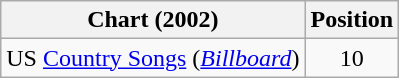<table class="wikitable sortable">
<tr>
<th scope="col">Chart (2002)</th>
<th scope="col">Position</th>
</tr>
<tr>
<td>US <a href='#'>Country Songs</a> (<em><a href='#'>Billboard</a></em>)</td>
<td align="center">10</td>
</tr>
</table>
